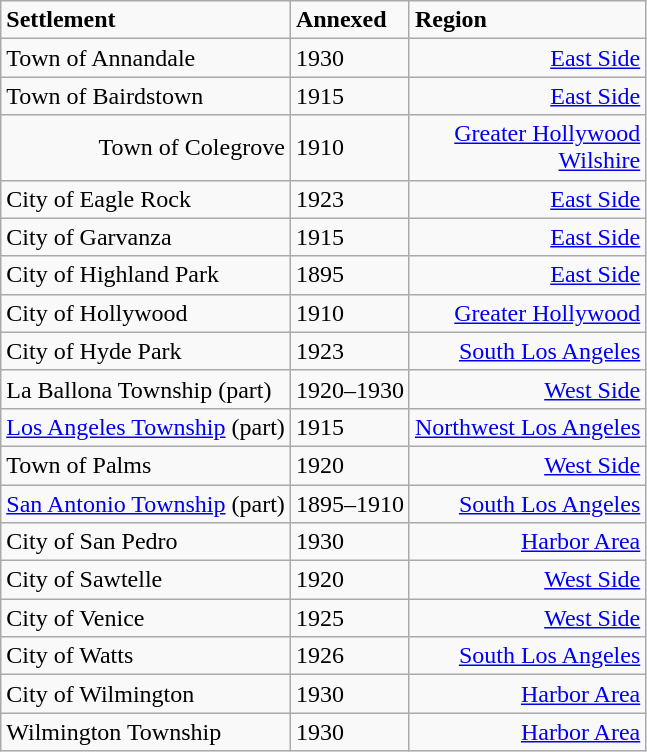<table class="wikitable" style="text-align:right; margin-right:60px">
<tr>
<td align=left><strong>Settlement</strong></td>
<td align=left><strong>Annexed</strong></td>
<td align=left><strong>Region</strong></td>
</tr>
<tr>
<td align=left>Town of Annandale</td>
<td align=left>1930</td>
<td><a href='#'>East Side</a></td>
</tr>
<tr>
<td align=left>Town of Bairdstown</td>
<td align=left>1915</td>
<td><a href='#'>East Side</a></td>
</tr>
<tr>
<td align-left>Town of Colegrove</td>
<td align=left>1910</td>
<td><a href='#'>Greater Hollywood</a><br><a href='#'>Wilshire</a></td>
</tr>
<tr>
<td align=left>City of Eagle Rock</td>
<td align=left>1923</td>
<td><a href='#'>East Side</a></td>
</tr>
<tr>
<td align=left>City of Garvanza</td>
<td align=left>1915</td>
<td><a href='#'>East Side</a></td>
</tr>
<tr>
<td align=left>City of Highland Park</td>
<td align=left>1895</td>
<td><a href='#'>East Side</a></td>
</tr>
<tr>
<td align=left>City of Hollywood</td>
<td align=left>1910</td>
<td><a href='#'>Greater Hollywood</a></td>
</tr>
<tr>
<td align=left>City of Hyde Park</td>
<td align=left>1923</td>
<td><a href='#'>South Los Angeles</a></td>
</tr>
<tr>
<td align=left>La Ballona Township (part)</td>
<td align=left>1920–1930</td>
<td><a href='#'>West Side</a></td>
</tr>
<tr>
<td align=left><a href='#'>Los Angeles Township</a> (part)</td>
<td align=left>1915</td>
<td><a href='#'>Northwest Los Angeles</a></td>
</tr>
<tr>
<td align=left>Town of Palms</td>
<td align=left>1920</td>
<td><a href='#'>West Side</a></td>
</tr>
<tr>
<td align=left><a href='#'>San Antonio Township</a> (part)</td>
<td align=left>1895–1910</td>
<td><a href='#'>South Los Angeles</a></td>
</tr>
<tr>
<td align=left>City of San Pedro</td>
<td align=left>1930</td>
<td><a href='#'>Harbor Area</a></td>
</tr>
<tr>
<td align=left>City of Sawtelle</td>
<td align=left>1920</td>
<td><a href='#'>West Side</a></td>
</tr>
<tr>
<td align=left>City of Venice</td>
<td align=left>1925</td>
<td><a href='#'>West Side</a></td>
</tr>
<tr>
<td align=left>City of Watts</td>
<td align=left>1926</td>
<td><a href='#'>South Los Angeles</a></td>
</tr>
<tr>
<td align=left>City of Wilmington</td>
<td align=left>1930</td>
<td><a href='#'>Harbor Area</a></td>
</tr>
<tr>
<td align=left>Wilmington Township</td>
<td align=left>1930</td>
<td><a href='#'>Harbor Area</a></td>
</tr>
</table>
